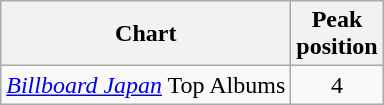<table class="wikitable sortable">
<tr>
<th>Chart</th>
<th>Peak<br>position</th>
</tr>
<tr>
<td align="left"><em><a href='#'>Billboard Japan</a></em> Top Albums</td>
<td align="center">4</td>
</tr>
</table>
